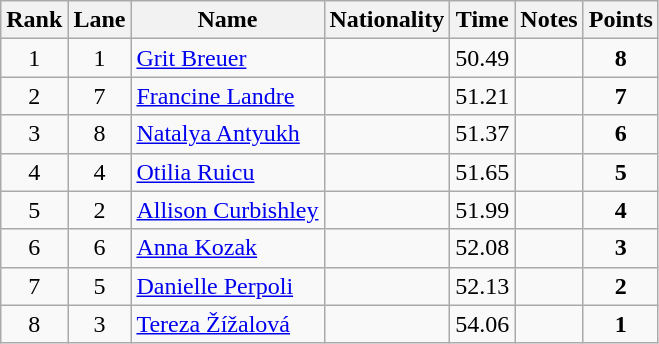<table class="wikitable sortable" style="text-align:center">
<tr>
<th>Rank</th>
<th>Lane</th>
<th>Name</th>
<th>Nationality</th>
<th>Time</th>
<th>Notes</th>
<th>Points</th>
</tr>
<tr>
<td>1</td>
<td>1</td>
<td align=left><a href='#'>Grit Breuer</a></td>
<td align=left></td>
<td>50.49</td>
<td></td>
<td><strong>8</strong></td>
</tr>
<tr>
<td>2</td>
<td>7</td>
<td align=left><a href='#'>Francine Landre</a></td>
<td align=left></td>
<td>51.21</td>
<td></td>
<td><strong>7</strong></td>
</tr>
<tr>
<td>3</td>
<td>8</td>
<td align=left><a href='#'>Natalya Antyukh</a></td>
<td align=left></td>
<td>51.37</td>
<td></td>
<td><strong>6</strong></td>
</tr>
<tr>
<td>4</td>
<td>4</td>
<td align=left><a href='#'>Otilia Ruicu</a></td>
<td align=left></td>
<td>51.65</td>
<td></td>
<td><strong>5</strong></td>
</tr>
<tr>
<td>5</td>
<td>2</td>
<td align=left><a href='#'>Allison Curbishley</a></td>
<td align=left></td>
<td>51.99</td>
<td></td>
<td><strong>4</strong></td>
</tr>
<tr>
<td>6</td>
<td>6</td>
<td align=left><a href='#'>Anna Kozak</a></td>
<td align=left></td>
<td>52.08</td>
<td></td>
<td><strong>3</strong></td>
</tr>
<tr>
<td>7</td>
<td>5</td>
<td align=left><a href='#'>Danielle Perpoli</a></td>
<td align=left></td>
<td>52.13</td>
<td></td>
<td><strong>2</strong></td>
</tr>
<tr>
<td>8</td>
<td>3</td>
<td align=left><a href='#'>Tereza Žížalová</a></td>
<td align=left></td>
<td>54.06</td>
<td></td>
<td><strong>1</strong></td>
</tr>
</table>
